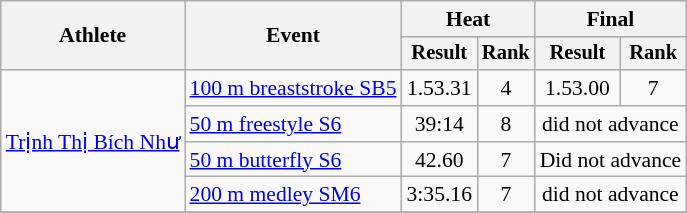<table class="wikitable" style="font-size:90%">
<tr>
<th rowspan="2">Athlete</th>
<th rowspan="2">Event</th>
<th colspan="2">Heat</th>
<th colspan="2">Final</th>
</tr>
<tr style="font-size:95%">
<th>Result</th>
<th>Rank</th>
<th>Result</th>
<th>Rank</th>
</tr>
<tr align="center">
<td align="left" rowspan=4><a href='#'>Trịnh Thị Bích Như</a></td>
<td align="left"><a href='#'>100 m breaststroke SB5</a></td>
<td>1.53.31</td>
<td>4</td>
<td>1.53.00</td>
<td>7</td>
</tr>
<tr align="center">
<td align=left><a href='#'>50 m freestyle S6</a></td>
<td>39:14</td>
<td>8</td>
<td colspan=2>did not advance</td>
</tr>
<tr align=center>
<td align=left><a href='#'>50 m butterfly S6</a></td>
<td>42.60</td>
<td>7</td>
<td colspan="2">Did not advance</td>
</tr>
<tr align=center>
<td align="left"><a href='#'>200 m medley SM6</a></td>
<td>3:35.16</td>
<td>7</td>
<td colspan=2>did not advance</td>
</tr>
<tr aligh=center>
</tr>
</table>
